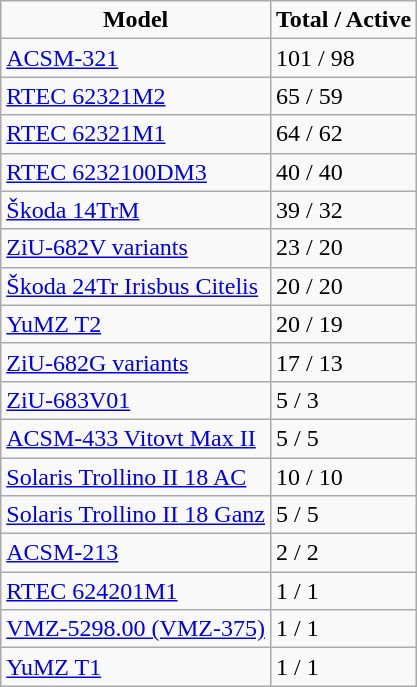<table class="wikitable">
<tr align=center>
<td><strong>Model</strong></td>
<td><strong>Total / Active</strong></td>
</tr>
<tr>
<td><a href='#'>ACSM-321</a></td>
<td>101 / 98</td>
</tr>
<tr>
<td><a href='#'>RTEC 62321M2</a></td>
<td>65 / 59</td>
</tr>
<tr>
<td><a href='#'>RTEC 62321M1</a></td>
<td>64 / 62</td>
</tr>
<tr>
<td><a href='#'>RTEC 6232100DM3</a></td>
<td>40 / 40</td>
</tr>
<tr>
<td><a href='#'>Škoda 14TrM</a></td>
<td>39 / 32</td>
</tr>
<tr>
<td><a href='#'>ZiU-682V variants</a></td>
<td>23 / 20</td>
</tr>
<tr>
<td><a href='#'>Škoda 24Tr Irisbus Citelis</a></td>
<td>20 / 20</td>
</tr>
<tr>
<td><a href='#'>YuMZ T2</a></td>
<td>20 / 19</td>
</tr>
<tr>
<td><a href='#'>ZiU-682G variants</a></td>
<td>17 / 13</td>
</tr>
<tr>
<td><a href='#'>ZiU-683V01</a></td>
<td>5 / 3</td>
</tr>
<tr>
<td><a href='#'>ACSM-433 Vitovt Max II</a></td>
<td>5 / 5</td>
</tr>
<tr>
<td><a href='#'>Solaris Trollino II 18 AC</a></td>
<td>10 / 10</td>
</tr>
<tr>
<td><a href='#'>Solaris Trollino II 18 Ganz</a></td>
<td>5 / 5</td>
</tr>
<tr>
<td><a href='#'>ACSM-213</a></td>
<td>2 / 2</td>
</tr>
<tr>
<td><a href='#'>RTEC 624201M1</a></td>
<td>1 / 1</td>
</tr>
<tr>
<td><a href='#'>VMZ-5298.00 (VMZ-375)</a></td>
<td>1 / 1</td>
</tr>
<tr>
<td><a href='#'>YuMZ T1</a></td>
<td>1 / 1</td>
</tr>
</table>
